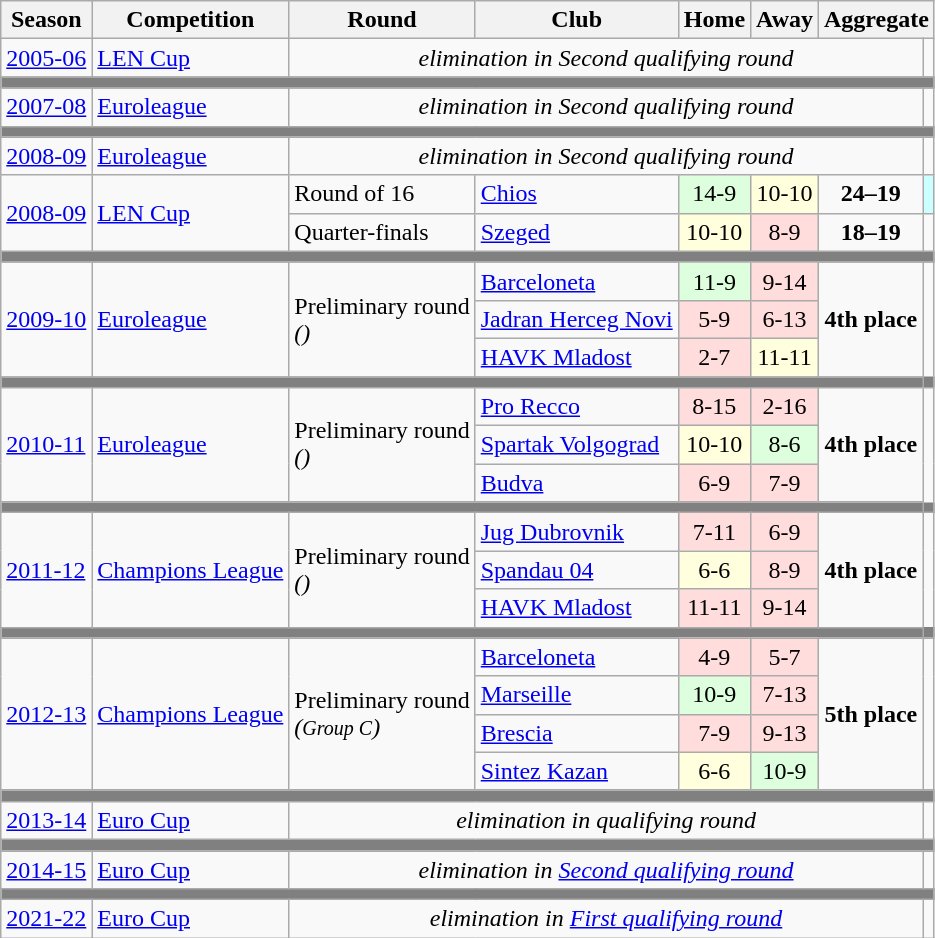<table class="wikitable collapsible collapsed" align="center" style="text-align:left;">
<tr>
<th>Season</th>
<th>Competition</th>
<th>Round</th>
<th>Club</th>
<th>Home</th>
<th>Away</th>
<th colspan=2>Aggregate</th>
</tr>
<tr>
<td rowspan=1><a href='#'>2005-06</a></td>
<td rowspan=1><a href='#'>LEN Cup</a></td>
<td colspan=5; align="center"><em>elimination in Second qualifying round</em></td>
<td align="center"></td>
</tr>
<tr>
<td colspan=8 style="text-align: center;" bgcolor=grey></td>
</tr>
<tr>
<td rowspan=1><a href='#'>2007-08</a></td>
<td rowspan=1><a href='#'>Euroleague</a></td>
<td colspan=5; align="center"><em>elimination in Second qualifying round</em></td>
<td align="center"></td>
</tr>
<tr>
<td colspan=8 style="text-align: center;" bgcolor=grey></td>
</tr>
<tr>
<td rowspan=1><a href='#'>2008-09</a></td>
<td rowspan=1><a href='#'>Euroleague</a></td>
<td colspan=5; align="center"><em>elimination in Second qualifying round</em></td>
<td align="center"></td>
</tr>
<tr>
<td rowspan=2><a href='#'>2008-09</a></td>
<td rowspan=2><a href='#'>LEN Cup</a></td>
<td>Round of 16</td>
<td> <a href='#'>Chios</a></td>
<td style="text-align:center; background:#dfd;">14-9</td>
<td style="text-align:center; background:#ffd;">10-10</td>
<td align=center><strong>24–19</strong></td>
<td style="background-color:#CFF" align="center"></td>
</tr>
<tr>
<td>Quarter-finals</td>
<td> <a href='#'>Szeged</a></td>
<td style="text-align:center; background:#ffd;">10-10</td>
<td style="text-align:center; background:#fdd;">8-9</td>
<td align=center><strong>18–19</strong></td>
<td align="center"></td>
</tr>
<tr>
<td colspan=8 style="text-align: center;" bgcolor=grey></td>
</tr>
<tr>
<td rowspan=3><a href='#'>2009-10</a></td>
<td rowspan=3><a href='#'>Euroleague</a></td>
<td rowspan=3>Preliminary round<br><em>()</em></td>
<td> <a href='#'>Barceloneta</a></td>
<td style="text-align:center; background:#dfd;">11-9</td>
<td style="text-align:center; background:#fdd;">9-14</td>
<td align=center rowspan=3><strong>4th place</strong></td>
<td align="center" rowspan=4></td>
</tr>
<tr>
<td> <a href='#'>Jadran Herceg Novi</a></td>
<td style="text-align:center; background:#fdd;">5-9</td>
<td style="text-align:center; background:#fdd;">6-13</td>
</tr>
<tr>
<td> <a href='#'>HAVK Mladost</a></td>
<td style="text-align:center; background:#fdd;">2-7</td>
<td style="text-align:center; background:#ffd;">11-11</td>
</tr>
<tr>
<td colspan=8 style="text-align: center;" bgcolor=grey></td>
</tr>
<tr>
<td rowspan=3><a href='#'>2010-11</a></td>
<td rowspan=3><a href='#'>Euroleague</a></td>
<td rowspan=3>Preliminary round<br><em>()</em></td>
<td> <a href='#'>Pro Recco</a></td>
<td style="text-align:center; background:#fdd;">8-15</td>
<td style="text-align:center; background:#fdd;">2-16</td>
<td align=center rowspan=3><strong>4th place</strong></td>
<td align="center" rowspan=4></td>
</tr>
<tr>
<td> <a href='#'>Spartak Volgograd</a></td>
<td style="text-align:center; background:#ffd;">10-10</td>
<td style="text-align:center; background:#dfd;">8-6</td>
</tr>
<tr>
<td> <a href='#'>Budva</a></td>
<td style="text-align:center; background:#fdd;">6-9</td>
<td style="text-align:center; background:#fdd;">7-9</td>
</tr>
<tr>
<td colspan=8 style="text-align: center;" bgcolor=grey></td>
</tr>
<tr>
<td rowspan=3><a href='#'>2011-12</a></td>
<td rowspan=3><a href='#'>Champions League</a></td>
<td rowspan=3>Preliminary round<br><em>()</em></td>
<td> <a href='#'>Jug Dubrovnik</a></td>
<td style="text-align:center; background:#fdd;">7-11</td>
<td style="text-align:center; background:#fdd;">6-9</td>
<td align=center rowspan=3><strong>4th place</strong></td>
<td align="center" rowspan=4></td>
</tr>
<tr>
<td> <a href='#'>Spandau 04</a></td>
<td style="text-align:center; background:#ffd;">6-6</td>
<td style="text-align:center; background:#fdd;">8-9</td>
</tr>
<tr>
<td> <a href='#'>HAVK Mladost</a></td>
<td style="text-align:center; background:#fdd;">11-11</td>
<td style="text-align:center; background:#fdd;">9-14</td>
</tr>
<tr>
<td colspan=8 style="text-align: center;" bgcolor=grey></td>
</tr>
<tr>
<td rowspan=4><a href='#'>2012-13</a></td>
<td rowspan=4><a href='#'>Champions League</a></td>
<td rowspan=4>Preliminary round<br><em>(<small>Group C</small>)</em></td>
<td> <a href='#'>Barceloneta</a></td>
<td style="text-align:center; background:#fdd;">4-9</td>
<td style="text-align:center; background:#fdd;">5-7</td>
<td align=center rowspan=4><strong>5th place</strong></td>
<td align="center" rowspan=4></td>
</tr>
<tr>
<td> <a href='#'>Marseille</a></td>
<td style="text-align:center; background:#dfd;">10-9</td>
<td style="text-align:center; background:#fdd;">7-13</td>
</tr>
<tr>
<td> <a href='#'>Brescia</a></td>
<td style="text-align:center; background:#fdd;">7-9</td>
<td style="text-align:center; background:#fdd;">9-13</td>
</tr>
<tr>
<td> <a href='#'>Sintez Kazan</a></td>
<td style="text-align:center; background:#ffd;">6-6</td>
<td style="text-align:center; background:#dfd;">10-9</td>
</tr>
<tr>
<td colspan=8 style="text-align: center;" bgcolor=grey></td>
</tr>
<tr>
<td rowspan=1><a href='#'>2013-14</a></td>
<td rowspan=1><a href='#'>Euro Cup</a></td>
<td colspan=5; align="center"><em>elimination in qualifying round</em></td>
<td align="center"></td>
</tr>
<tr>
<td colspan=8 style="text-align: center;" bgcolor=grey></td>
</tr>
<tr>
<td rowspan=1><a href='#'>2014-15</a></td>
<td rowspan=1><a href='#'>Euro Cup</a></td>
<td colspan=5; align="center"><em>elimination in <a href='#'>Second qualifying round</a></em></td>
<td align="center"></td>
</tr>
<tr>
<td colspan=8 style="text-align: center;" bgcolor=grey></td>
</tr>
<tr>
<td rowspan=1><a href='#'>2021-22</a></td>
<td rowspan=1><a href='#'>Euro Cup</a></td>
<td colspan=5; align="center"><em>elimination in <a href='#'>First qualifying round</a></em></td>
<td align="center"></td>
</tr>
</table>
